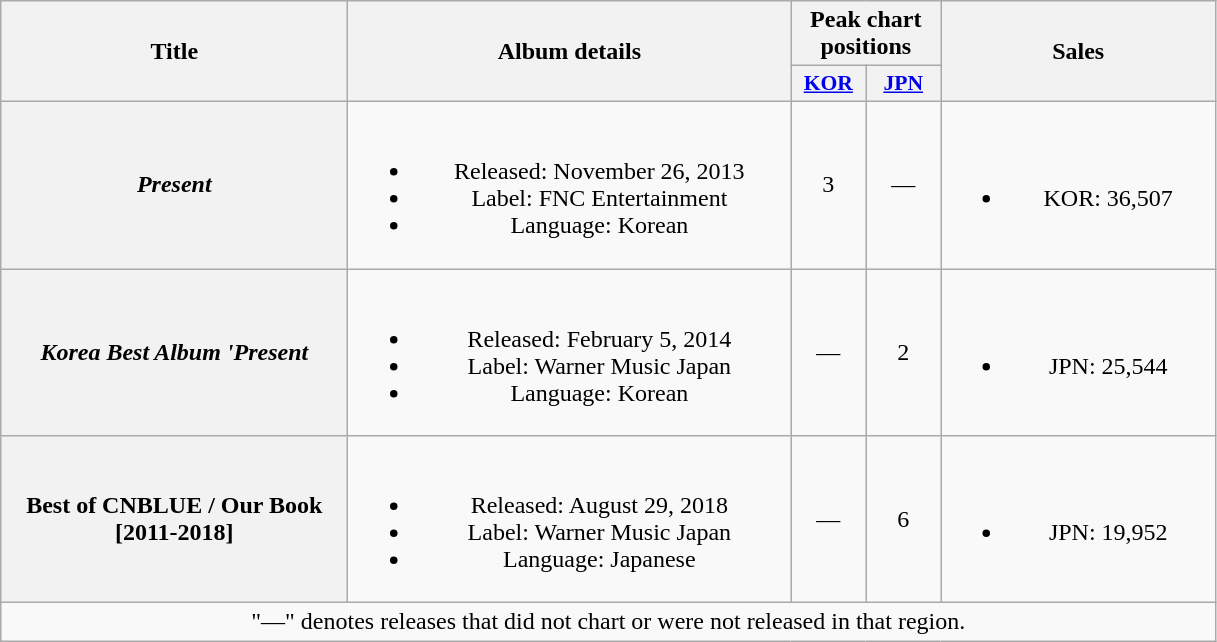<table class="wikitable plainrowheaders" style="text-align:center" border="1">
<tr>
<th rowspan="2" style="width:14em">Title</th>
<th rowspan="2" style="width:18em">Album details</th>
<th colspan="2">Peak chart positions</th>
<th rowspan="2" style="width:11em">Sales</th>
</tr>
<tr>
<th scope="col" style="width:3em;font-size:90%"><a href='#'>KOR</a><br></th>
<th scope="col" style="width:3em;font-size:90%"><a href='#'>JPN</a><br></th>
</tr>
<tr>
<th scope="row"><em>Present</em></th>
<td><br><ul><li>Released: November 26, 2013</li><li>Label: FNC Entertainment</li><li>Language: Korean</li></ul></td>
<td>3</td>
<td>—</td>
<td><br><ul><li>KOR: 36,507</li></ul></td>
</tr>
<tr>
<th scope="row"><em>Korea Best Album 'Present<strong></th>
<td><br><ul><li>Released: February 5, 2014</li><li>Label: Warner Music Japan</li><li>Language: Korean</li></ul></td>
<td>—</td>
<td>2</td>
<td><br><ul><li>JPN: 25,544</li></ul></td>
</tr>
<tr>
<th scope="row"></em>Best of CNBLUE / Our Book [2011-2018]<em></th>
<td><br><ul><li>Released: August 29, 2018</li><li>Label: Warner Music Japan</li><li>Language: Japanese</li></ul></td>
<td>—</td>
<td>6</td>
<td><br><ul><li>JPN: 19,952</li></ul></td>
</tr>
<tr>
<td colspan="5">"—" denotes releases that did not chart or were not released in that region.</td>
</tr>
</table>
